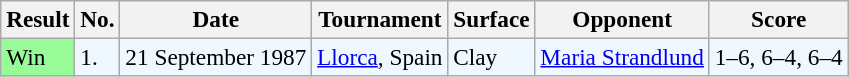<table class="sortable wikitable" style="font-size:97%">
<tr>
<th>Result</th>
<th>No.</th>
<th>Date</th>
<th>Tournament</th>
<th>Surface</th>
<th>Opponent</th>
<th>Score</th>
</tr>
<tr bgcolor="#f0f8ff">
<td style="background:#98fb98;">Win</td>
<td>1.</td>
<td>21 September 1987</td>
<td><a href='#'>Llorca</a>, Spain</td>
<td>Clay</td>
<td> <a href='#'>Maria Strandlund</a></td>
<td>1–6, 6–4, 6–4</td>
</tr>
</table>
